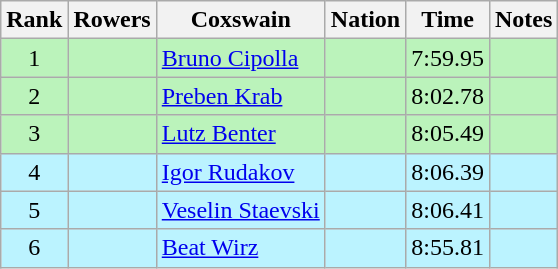<table class="wikitable sortable" style=text-align:center>
<tr>
<th>Rank</th>
<th>Rowers</th>
<th>Coxswain</th>
<th>Nation</th>
<th>Time</th>
<th>Notes</th>
</tr>
<tr bgcolor=bbf3bb>
<td>1</td>
<td align=left></td>
<td align=left><a href='#'>Bruno Cipolla</a></td>
<td align=left></td>
<td>7:59.95</td>
<td></td>
</tr>
<tr bgcolor=bbf3bb>
<td>2</td>
<td align=left></td>
<td align=left><a href='#'>Preben Krab</a></td>
<td align=left></td>
<td>8:02.78</td>
<td></td>
</tr>
<tr bgcolor=bbf3bb>
<td>3</td>
<td align=left></td>
<td align=left><a href='#'>Lutz Benter</a></td>
<td align=left></td>
<td>8:05.49</td>
<td></td>
</tr>
<tr bgcolor=bbf3ff>
<td>4</td>
<td align=left></td>
<td align=left><a href='#'>Igor Rudakov</a></td>
<td align=left></td>
<td>8:06.39</td>
<td></td>
</tr>
<tr bgcolor=bbf3ff>
<td>5</td>
<td align=left></td>
<td align=left><a href='#'>Veselin Staevski</a></td>
<td align=left></td>
<td>8:06.41</td>
<td></td>
</tr>
<tr bgcolor=bbf3ff>
<td>6</td>
<td align=left></td>
<td align=left><a href='#'>Beat Wirz</a></td>
<td align=left></td>
<td>8:55.81</td>
<td></td>
</tr>
</table>
